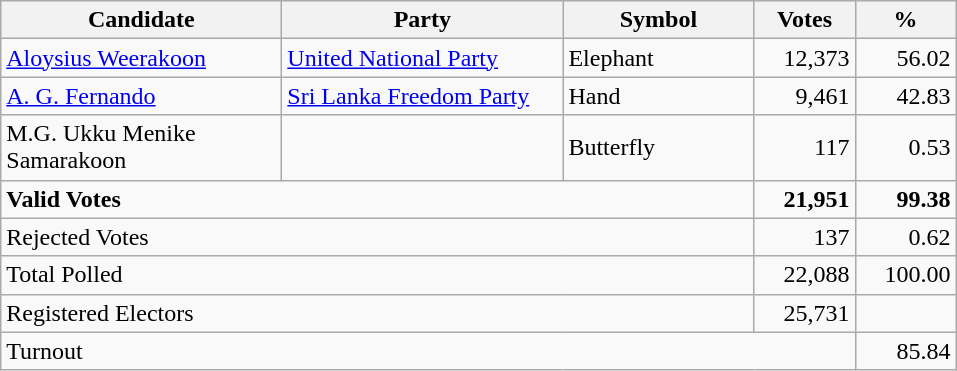<table class="wikitable" border="1" style="text-align:right;">
<tr>
<th align=left width="180">Candidate</th>
<th align=left width="180">Party</th>
<th align=left width="120">Symbol</th>
<th align=left width="60">Votes</th>
<th align=left width="60">%</th>
</tr>
<tr>
<td align=left><a href='#'>Aloysius Weerakoon</a></td>
<td align=left><a href='#'>United National Party</a></td>
<td align=left>Elephant</td>
<td>12,373</td>
<td>56.02</td>
</tr>
<tr>
<td align=left><a href='#'>A. G. Fernando</a></td>
<td align=left><a href='#'>Sri Lanka Freedom Party</a></td>
<td align=left>Hand</td>
<td>9,461</td>
<td>42.83</td>
</tr>
<tr>
<td align=left>M.G. Ukku Menike Samarakoon</td>
<td align=left></td>
<td align=left>Butterfly</td>
<td>117</td>
<td>0.53</td>
</tr>
<tr>
<td align=left colspan=3><strong>Valid Votes</strong></td>
<td><strong>21,951</strong></td>
<td><strong>99.38</strong></td>
</tr>
<tr>
<td align=left colspan=3>Rejected Votes</td>
<td>137</td>
<td>0.62</td>
</tr>
<tr>
<td align=left colspan=3>Total Polled</td>
<td>22,088</td>
<td>100.00</td>
</tr>
<tr>
<td align=left colspan=3>Registered Electors</td>
<td>25,731</td>
<td></td>
</tr>
<tr>
<td align=left colspan=4>Turnout</td>
<td>85.84</td>
</tr>
</table>
